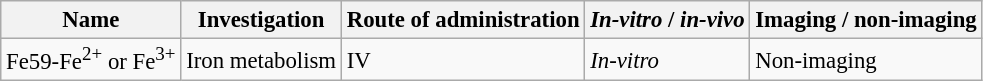<table class="wikitable" style="font-size:95%">
<tr>
<th>Name</th>
<th>Investigation</th>
<th>Route of administration</th>
<th><em>In-vitro</em> / <em>in-vivo</em></th>
<th>Imaging / non-imaging</th>
</tr>
<tr>
<td>Fe59-Fe<sup>2+</sup> or Fe<sup>3+</sup></td>
<td>Iron metabolism</td>
<td>IV</td>
<td><em>In-vitro</em></td>
<td>Non-imaging</td>
</tr>
</table>
